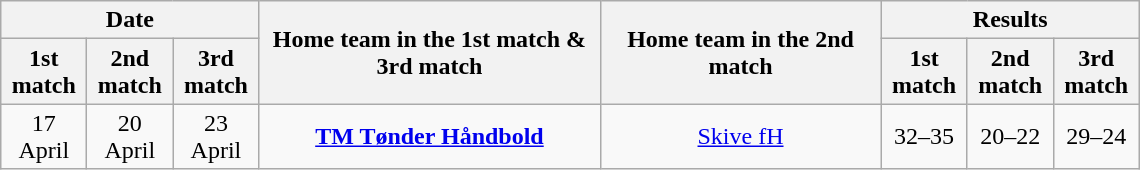<table class="wikitable" style="text-align:center; margin-left:1em;">
<tr>
<th colspan="3">Date</th>
<th rowspan="2" style="width:220px;">Home team in the 1st match & 3rd match</th>
<th rowspan="2" style="width:180px;">Home team in the 2nd match</th>
<th colspan="3">Results</th>
</tr>
<tr>
<th style="width:50px;">1st match</th>
<th style="width:50px;">2nd match</th>
<th style="width:50px;">3rd match</th>
<th style="width:50px;">1st match</th>
<th style="width:50px;">2nd match</th>
<th style="width:50px;">3rd match</th>
</tr>
<tr>
<td>17 April</td>
<td>20 April</td>
<td>23 April</td>
<td><strong><a href='#'>TM Tønder Håndbold</a></strong></td>
<td><a href='#'>Skive fH</a></td>
<td>32–35</td>
<td>20–22</td>
<td>29–24</td>
</tr>
</table>
